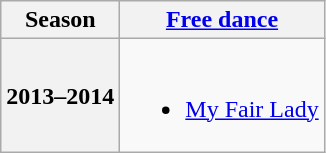<table class=wikitable style=text-align:center>
<tr>
<th>Season</th>
<th><a href='#'>Free dance</a></th>
</tr>
<tr>
<th>2013–2014 <br> </th>
<td><br><ul><li><a href='#'>My Fair Lady</a> <br></li></ul></td>
</tr>
</table>
